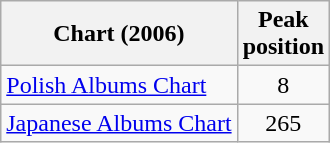<table class="wikitable sortable">
<tr>
<th>Chart (2006)</th>
<th>Peak<br>position</th>
</tr>
<tr>
<td><a href='#'>Polish Albums Chart</a></td>
<td style="text-align:center;">8</td>
</tr>
<tr>
<td><a href='#'>Japanese Albums Chart</a></td>
<td style="text-align:center;">265</td>
</tr>
</table>
